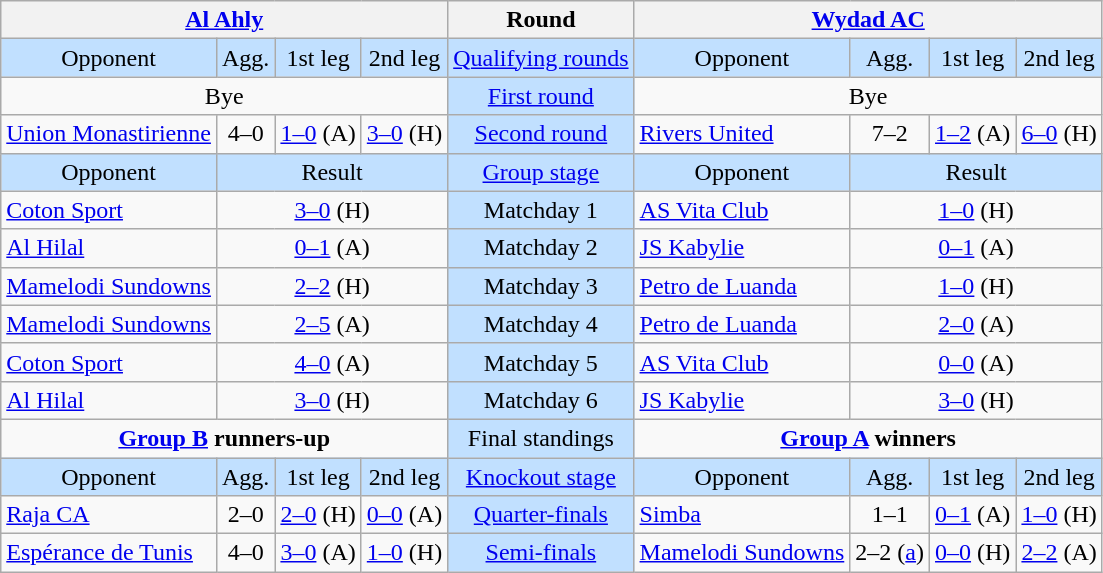<table class="wikitable" style="text-align:center">
<tr>
<th colspan="4"> <a href='#'>Al Ahly</a></th>
<th>Round</th>
<th colspan="4"> <a href='#'>Wydad AC</a></th>
</tr>
<tr style="background:#C1E0FF">
<td>Opponent</td>
<td>Agg.</td>
<td>1st leg</td>
<td>2nd leg</td>
<td><a href='#'>Qualifying rounds</a></td>
<td>Opponent</td>
<td>Agg.</td>
<td>1st leg</td>
<td>2nd leg</td>
</tr>
<tr>
<td colspan="4">Bye</td>
<td style="background:#C1E0FF"><a href='#'>First round</a></td>
<td colspan="4">Bye</td>
</tr>
<tr>
<td style="text-align:left"> <a href='#'>Union Monastirienne</a></td>
<td>4–0</td>
<td><a href='#'>1–0</a> (A)</td>
<td><a href='#'>3–0</a> (H)</td>
<td style="background:#C1E0FF"><a href='#'>Second round</a></td>
<td style="text-align:left"> <a href='#'>Rivers United</a></td>
<td>7–2</td>
<td><a href='#'>1–2</a> (A)</td>
<td><a href='#'>6–0</a> (H)</td>
</tr>
<tr style="background:#C1E0FF">
<td>Opponent</td>
<td colspan="3">Result</td>
<td><a href='#'>Group stage</a></td>
<td>Opponent</td>
<td colspan="3">Result</td>
</tr>
<tr>
<td style="text-align:left"> <a href='#'>Coton Sport</a></td>
<td colspan="3"><a href='#'>3–0</a> (H)</td>
<td style="background:#C1E0FF">Matchday 1</td>
<td style="text-align:left"> <a href='#'>AS Vita Club</a></td>
<td colspan="3"><a href='#'>1–0</a> (H)</td>
</tr>
<tr>
<td style="text-align:left"> <a href='#'>Al Hilal</a></td>
<td colspan="3"><a href='#'>0–1</a> (A)</td>
<td style="background:#C1E0FF">Matchday 2</td>
<td style="text-align:left"> <a href='#'>JS Kabylie</a></td>
<td colspan="3"><a href='#'>0–1</a> (A)</td>
</tr>
<tr>
<td style="text-align:left"> <a href='#'>Mamelodi Sundowns</a></td>
<td colspan="3"><a href='#'>2–2</a> (H)</td>
<td style="background:#C1E0FF">Matchday 3</td>
<td style="text-align:left"> <a href='#'>Petro de Luanda</a></td>
<td colspan="3"><a href='#'>1–0</a> (H)</td>
</tr>
<tr>
<td style="text-align:left"> <a href='#'>Mamelodi Sundowns</a></td>
<td colspan="3"><a href='#'>2–5</a> (A)</td>
<td style="background:#C1E0FF">Matchday 4</td>
<td style="text-align:left"> <a href='#'>Petro de Luanda</a></td>
<td colspan="3"><a href='#'>2–0</a> (A)</td>
</tr>
<tr>
<td style="text-align:left"> <a href='#'>Coton Sport</a></td>
<td colspan="3"><a href='#'>4–0</a> (A)</td>
<td style="background:#C1E0FF">Matchday 5</td>
<td style="text-align:left"> <a href='#'>AS Vita Club</a></td>
<td colspan="3"><a href='#'>0–0</a> (A)</td>
</tr>
<tr>
<td style="text-align:left"> <a href='#'>Al Hilal</a></td>
<td colspan="3"><a href='#'>3–0</a> (H)</td>
<td style="background:#C1E0FF">Matchday 6</td>
<td style="text-align:left"> <a href='#'>JS Kabylie</a></td>
<td colspan="3"><a href='#'>3–0</a> (H)</td>
</tr>
<tr>
<td colspan="4" style="vertical-align:top"><strong><a href='#'>Group B</a> runners-up</strong><br><div></div></td>
<td style="background:#C1E0FF">Final standings</td>
<td colspan="4" style="vertical-align:top"><strong><a href='#'>Group A</a> winners</strong><br><div></div></td>
</tr>
<tr style="background:#C1E0FF">
<td>Opponent</td>
<td>Agg.</td>
<td>1st leg</td>
<td>2nd leg</td>
<td><a href='#'>Knockout stage</a></td>
<td>Opponent</td>
<td>Agg.</td>
<td>1st leg</td>
<td>2nd leg</td>
</tr>
<tr>
<td style="text-align:left"> <a href='#'>Raja CA</a></td>
<td>2–0</td>
<td><a href='#'>2–0</a> (H)</td>
<td><a href='#'>0–0</a> (A)</td>
<td style="background:#C1E0FF"><a href='#'>Quarter-finals</a></td>
<td style="text-align:left"> <a href='#'>Simba</a></td>
<td>1–1 </td>
<td><a href='#'>0–1</a> (A)</td>
<td><a href='#'>1–0</a> (H)</td>
</tr>
<tr>
<td style="text-align:left"> <a href='#'>Espérance de Tunis</a></td>
<td>4–0</td>
<td><a href='#'>3–0</a> (A)</td>
<td><a href='#'>1–0</a> (H)</td>
<td style="background:#C1E0FF"><a href='#'>Semi-finals</a></td>
<td style="text-align:left"> <a href='#'>Mamelodi Sundowns</a></td>
<td>2–2 (<a href='#'>a</a>)</td>
<td><a href='#'>0–0</a> (H)</td>
<td><a href='#'>2–2</a> (A)</td>
</tr>
</table>
